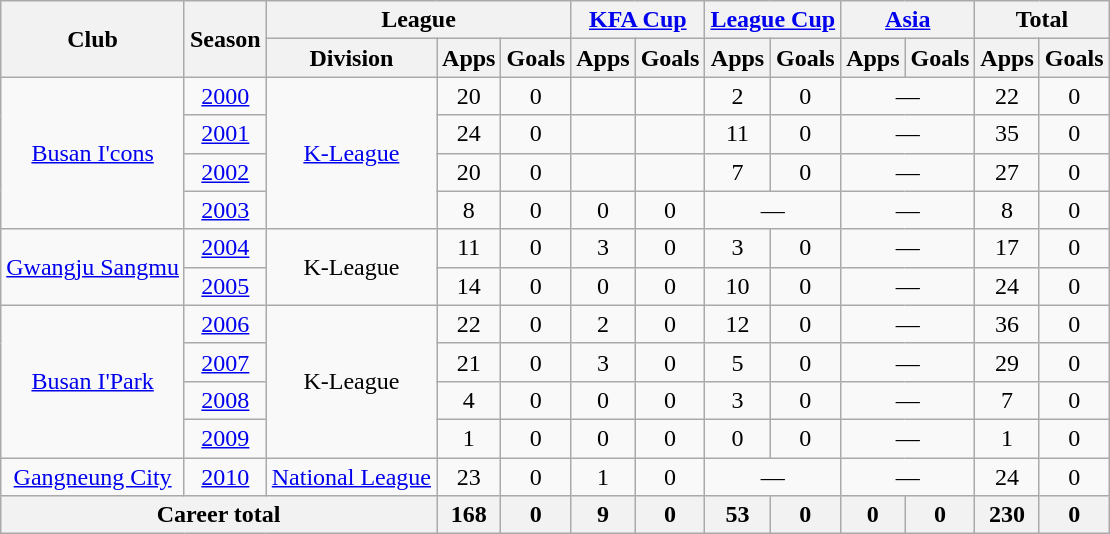<table class="wikitable" style="text-align:center">
<tr>
<th rowspan="2">Club</th>
<th rowspan="2">Season</th>
<th colspan="3">League</th>
<th colspan="2"><a href='#'>KFA Cup</a></th>
<th colspan="2"><a href='#'>League Cup</a></th>
<th colspan="2"><a href='#'>Asia</a></th>
<th colspan="2">Total</th>
</tr>
<tr>
<th>Division</th>
<th>Apps</th>
<th>Goals</th>
<th>Apps</th>
<th>Goals</th>
<th>Apps</th>
<th>Goals</th>
<th>Apps</th>
<th>Goals</th>
<th>Apps</th>
<th>Goals</th>
</tr>
<tr>
<td rowspan="4"><a href='#'>Busan I'cons</a></td>
<td><a href='#'>2000</a></td>
<td rowspan="4"><a href='#'>K-League</a></td>
<td>20</td>
<td>0</td>
<td></td>
<td></td>
<td>2</td>
<td>0</td>
<td colspan="2">—</td>
<td>22</td>
<td>0</td>
</tr>
<tr>
<td><a href='#'>2001</a></td>
<td>24</td>
<td>0</td>
<td></td>
<td></td>
<td>11</td>
<td>0</td>
<td colspan="2">—</td>
<td>35</td>
<td>0</td>
</tr>
<tr>
<td><a href='#'>2002</a></td>
<td>20</td>
<td>0</td>
<td></td>
<td></td>
<td>7</td>
<td>0</td>
<td colspan="2">—</td>
<td>27</td>
<td>0</td>
</tr>
<tr>
<td><a href='#'>2003</a></td>
<td>8</td>
<td>0</td>
<td>0</td>
<td>0</td>
<td colspan="2">—</td>
<td colspan="2">—</td>
<td>8</td>
<td>0</td>
</tr>
<tr>
<td rowspan="2"><a href='#'>Gwangju Sangmu</a></td>
<td><a href='#'>2004</a></td>
<td rowspan="2">K-League</td>
<td>11</td>
<td>0</td>
<td>3</td>
<td>0</td>
<td>3</td>
<td>0</td>
<td colspan="2">—</td>
<td>17</td>
<td>0</td>
</tr>
<tr>
<td><a href='#'>2005</a></td>
<td>14</td>
<td>0</td>
<td>0</td>
<td>0</td>
<td>10</td>
<td>0</td>
<td colspan="2">—</td>
<td>24</td>
<td>0</td>
</tr>
<tr>
<td rowspan="4"><a href='#'>Busan I'Park</a></td>
<td><a href='#'>2006</a></td>
<td rowspan="4">K-League</td>
<td>22</td>
<td>0</td>
<td>2</td>
<td>0</td>
<td>12</td>
<td>0</td>
<td colspan="2">—</td>
<td>36</td>
<td>0</td>
</tr>
<tr>
<td><a href='#'>2007</a></td>
<td>21</td>
<td>0</td>
<td>3</td>
<td>0</td>
<td>5</td>
<td>0</td>
<td colspan="2">—</td>
<td>29</td>
<td>0</td>
</tr>
<tr>
<td><a href='#'>2008</a></td>
<td>4</td>
<td>0</td>
<td>0</td>
<td>0</td>
<td>3</td>
<td>0</td>
<td colspan="2">—</td>
<td>7</td>
<td>0</td>
</tr>
<tr>
<td><a href='#'>2009</a></td>
<td>1</td>
<td>0</td>
<td>0</td>
<td>0</td>
<td>0</td>
<td>0</td>
<td colspan="2">—</td>
<td>1</td>
<td>0</td>
</tr>
<tr>
<td><a href='#'>Gangneung City</a></td>
<td><a href='#'>2010</a></td>
<td><a href='#'>National League</a></td>
<td>23</td>
<td>0</td>
<td>1</td>
<td>0</td>
<td colspan="2">—</td>
<td colspan="2">—</td>
<td>24</td>
<td>0</td>
</tr>
<tr>
<th colspan="3">Career total</th>
<th>168</th>
<th>0</th>
<th>9</th>
<th>0</th>
<th>53</th>
<th>0</th>
<th>0</th>
<th>0</th>
<th>230</th>
<th>0</th>
</tr>
</table>
